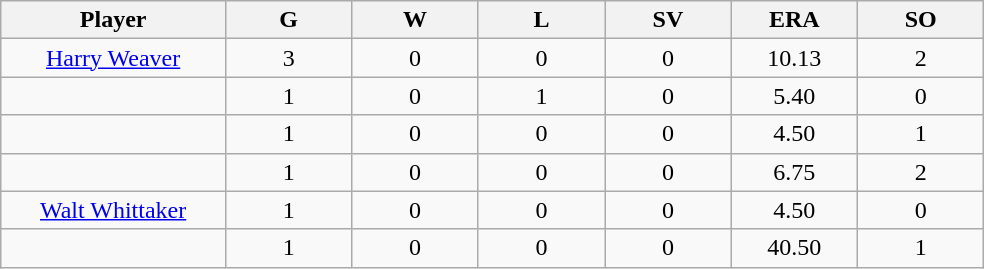<table class="wikitable sortable">
<tr>
<th bgcolor="#DDDDFF" width="16%">Player</th>
<th bgcolor="#DDDDFF" width="9%">G</th>
<th bgcolor="#DDDDFF" width="9%">W</th>
<th bgcolor="#DDDDFF" width="9%">L</th>
<th bgcolor="#DDDDFF" width="9%">SV</th>
<th bgcolor="#DDDDFF" width="9%">ERA</th>
<th bgcolor="#DDDDFF" width="9%">SO</th>
</tr>
<tr align="center">
<td><a href='#'>Harry Weaver</a></td>
<td>3</td>
<td>0</td>
<td>0</td>
<td>0</td>
<td>10.13</td>
<td>2</td>
</tr>
<tr align=center>
<td></td>
<td>1</td>
<td>0</td>
<td>1</td>
<td>0</td>
<td>5.40</td>
<td>0</td>
</tr>
<tr align="center">
<td></td>
<td>1</td>
<td>0</td>
<td>0</td>
<td>0</td>
<td>4.50</td>
<td>1</td>
</tr>
<tr align="center">
<td></td>
<td>1</td>
<td>0</td>
<td>0</td>
<td>0</td>
<td>6.75</td>
<td>2</td>
</tr>
<tr align="center">
<td><a href='#'>Walt Whittaker</a></td>
<td>1</td>
<td>0</td>
<td>0</td>
<td>0</td>
<td>4.50</td>
<td>0</td>
</tr>
<tr align=center>
<td></td>
<td>1</td>
<td>0</td>
<td>0</td>
<td>0</td>
<td>40.50</td>
<td>1</td>
</tr>
</table>
